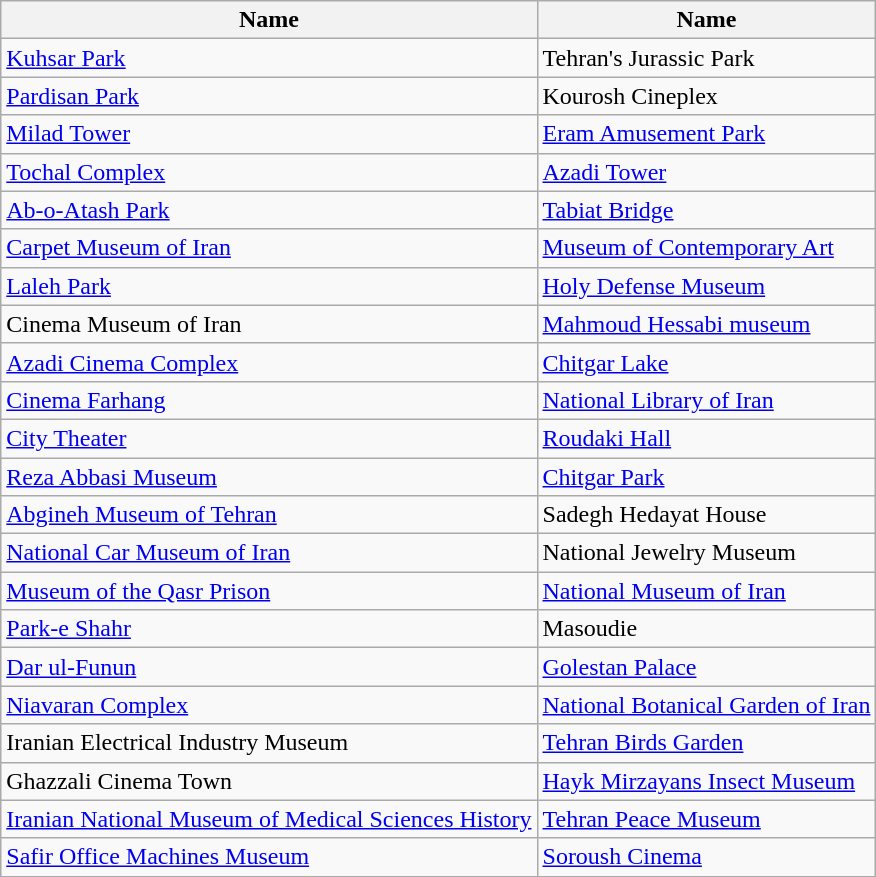<table class="wikitable">
<tr>
<th>Name</th>
<th>Name</th>
</tr>
<tr>
<td><a href='#'>Kuhsar Park</a></td>
<td>Tehran's Jurassic Park</td>
</tr>
<tr>
<td><a href='#'>Pardisan Park</a></td>
<td>Kourosh Cineplex</td>
</tr>
<tr>
<td><a href='#'>Milad Tower</a></td>
<td><a href='#'>Eram Amusement Park</a></td>
</tr>
<tr>
<td><a href='#'>Tochal Complex</a></td>
<td><a href='#'>Azadi Tower</a></td>
</tr>
<tr>
<td><a href='#'>Ab-o-Atash Park</a></td>
<td><a href='#'>Tabiat Bridge</a></td>
</tr>
<tr>
<td><a href='#'>Carpet Museum of Iran</a></td>
<td><a href='#'>Museum of Contemporary Art</a></td>
</tr>
<tr>
<td><a href='#'>Laleh Park</a></td>
<td><a href='#'>Holy Defense Museum</a></td>
</tr>
<tr>
<td>Cinema Museum of Iran</td>
<td><a href='#'>Mahmoud Hessabi museum</a></td>
</tr>
<tr>
<td><a href='#'>Azadi Cinema Complex</a></td>
<td><a href='#'>Chitgar Lake</a></td>
</tr>
<tr>
<td><a href='#'>Cinema Farhang</a></td>
<td><a href='#'>National Library of Iran</a></td>
</tr>
<tr>
<td><a href='#'>City Theater</a></td>
<td><a href='#'>Roudaki Hall</a></td>
</tr>
<tr>
<td><a href='#'>Reza Abbasi Museum</a></td>
<td><a href='#'>Chitgar Park</a></td>
</tr>
<tr>
<td><a href='#'>Abgineh Museum of Tehran</a></td>
<td>Sadegh Hedayat House</td>
</tr>
<tr>
<td><a href='#'>National Car Museum of Iran</a></td>
<td>National Jewelry Museum</td>
</tr>
<tr>
<td><a href='#'>Museum of the Qasr Prison</a></td>
<td><a href='#'>National Museum of Iran</a></td>
</tr>
<tr>
<td><a href='#'>Park-e Shahr</a></td>
<td>Masoudie</td>
</tr>
<tr>
<td><a href='#'>Dar ul-Funun</a></td>
<td><a href='#'>Golestan Palace</a></td>
</tr>
<tr>
<td><a href='#'>Niavaran Complex</a></td>
<td><a href='#'>National Botanical Garden of Iran</a></td>
</tr>
<tr>
<td>Iranian Electrical Industry Museum</td>
<td><a href='#'>Tehran Birds Garden</a></td>
</tr>
<tr>
<td>Ghazzali Cinema Town</td>
<td><a href='#'>Hayk Mirzayans Insect Museum</a></td>
</tr>
<tr>
<td><a href='#'>Iranian National Museum of Medical Sciences History</a></td>
<td><a href='#'>Tehran Peace Museum</a></td>
</tr>
<tr>
<td><a href='#'>Safir Office Machines Museum</a></td>
<td><a href='#'>Soroush Cinema</a></td>
</tr>
</table>
